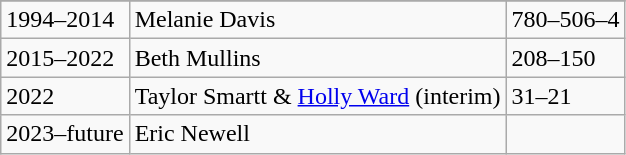<table class="wikitable">
<tr>
</tr>
<tr>
<td>1994–2014</td>
<td>Melanie Davis</td>
<td>780–506–4</td>
</tr>
<tr>
<td>2015–2022</td>
<td>Beth Mullins</td>
<td>208–150</td>
</tr>
<tr>
<td>2022</td>
<td>Taylor Smartt & <a href='#'>Holly Ward</a> (interim)</td>
<td>31–21</td>
</tr>
<tr>
<td>2023–future</td>
<td>Eric Newell</td>
<td></td>
</tr>
</table>
